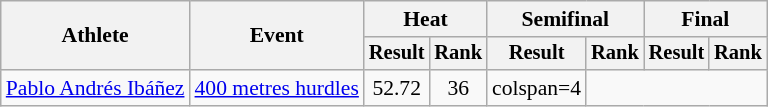<table class=wikitable style=font-size:90%>
<tr>
<th rowspan=2>Athlete</th>
<th rowspan=2>Event</th>
<th colspan=2>Heat</th>
<th colspan=2>Semifinal</th>
<th colspan=2>Final</th>
</tr>
<tr style=font-size:95%>
<th>Result</th>
<th>Rank</th>
<th>Result</th>
<th>Rank</th>
<th>Result</th>
<th>Rank</th>
</tr>
<tr align=center>
<td align=left><a href='#'>Pablo Andrés Ibáñez</a></td>
<td align=left><a href='#'>400 metres hurdles</a></td>
<td>52.72</td>
<td>36</td>
<td>colspan=4 </td>
</tr>
</table>
